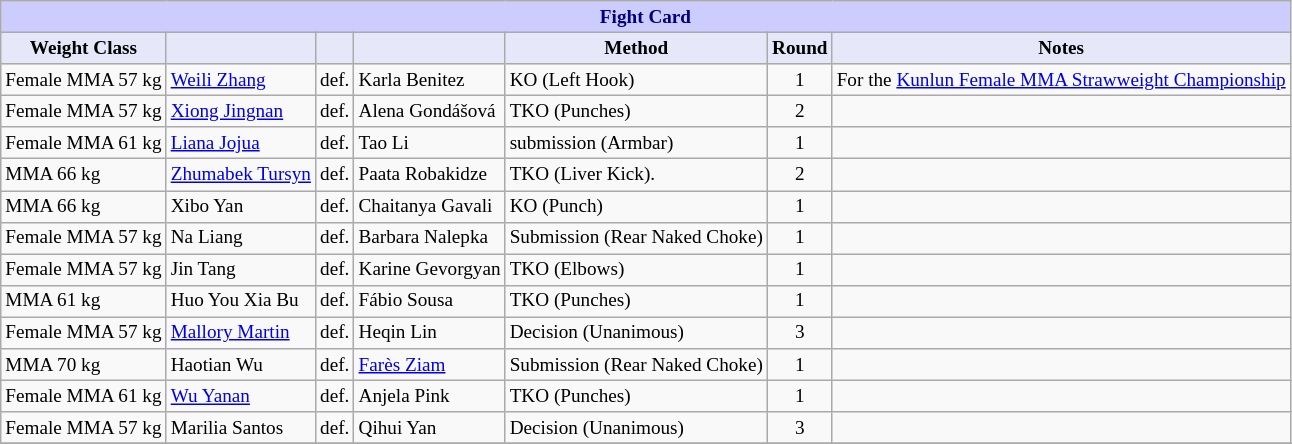<table class="wikitable" style="font-size: 80%;">
<tr>
<th colspan="8" style="background-color: #ccf; color: #000080; text-align: center;"><strong>Fight Card</strong></th>
</tr>
<tr>
<th colspan="1" style="background-color: #E6E8FA; color: #000000; text-align: center;">Weight Class</th>
<th colspan="1" style="background-color: #E6E8FA; color: #000000; text-align: center;"></th>
<th colspan="1" style="background-color: #E6E8FA; color: #000000; text-align: center;"></th>
<th colspan="1" style="background-color: #E6E8FA; color: #000000; text-align: center;"></th>
<th colspan="1" style="background-color: #E6E8FA; color: #000000; text-align: center;">Method</th>
<th colspan="1" style="background-color: #E6E8FA; color: #000000; text-align: center;">Round</th>
<th colspan="1" style="background-color: #E6E8FA; color: #000000; text-align: center;">Notes</th>
</tr>
<tr>
<td>Female MMA 57 kg</td>
<td> <a href='#'>Weili Zhang</a></td>
<td align=center>def.</td>
<td> Karla Benitez</td>
<td>KO (Left Hook)</td>
<td align=center>1</td>
<td>For the <a href='#'>Kunlun Female MMA Strawweight Championship</a></td>
</tr>
<tr>
<td>Female MMA 57 kg</td>
<td> <a href='#'>Xiong Jingnan</a></td>
<td align=center>def.</td>
<td> Alena Gondášová</td>
<td>TKO (Punches)</td>
<td align=center>2</td>
<td></td>
</tr>
<tr>
<td>Female MMA 61 kg</td>
<td> <a href='#'>Liana Jojua</a></td>
<td align=center>def.</td>
<td> Tao Li</td>
<td>submission (Armbar)</td>
<td align=center>1</td>
<td></td>
</tr>
<tr>
<td>MMA 66 kg</td>
<td> <a href='#'>Zhumabek Tursyn</a></td>
<td align=center>def.</td>
<td> Paata Robakidze</td>
<td>TKO (Liver Kick).</td>
<td align=center>2</td>
<td></td>
</tr>
<tr>
<td>MMA 66 kg</td>
<td> Xibo Yan</td>
<td align=center>def.</td>
<td> Chaitanya Gavali</td>
<td>KO (Punch)</td>
<td align=center>1</td>
<td></td>
</tr>
<tr>
<td>Female MMA 57 kg</td>
<td> Na Liang</td>
<td align=center>def.</td>
<td> Barbara Nalepka</td>
<td>Submission (Rear Naked Choke)</td>
<td align=center>1</td>
<td></td>
</tr>
<tr>
<td>Female MMA 57 kg</td>
<td> Jin Tang</td>
<td align=center>def.</td>
<td> Karine Gevorgyan</td>
<td>TKO (Elbows)</td>
<td align=center>1</td>
<td></td>
</tr>
<tr>
<td>MMA 61 kg</td>
<td> Huo You Xia Bu</td>
<td align=center>def.</td>
<td> Fábio Sousa</td>
<td>TKO (Punches)</td>
<td align=center>1</td>
<td></td>
</tr>
<tr>
<td>Female MMA 57 kg</td>
<td> <a href='#'>Mallory Martin</a></td>
<td align=center>def.</td>
<td> Heqin Lin</td>
<td>Decision (Unanimous)</td>
<td align=center>3</td>
<td></td>
</tr>
<tr>
<td>MMA 70 kg</td>
<td> Haotian Wu</td>
<td align=center>def.</td>
<td> <a href='#'>Farès Ziam</a></td>
<td>Submission (Rear Naked Choke)</td>
<td align=center>1</td>
<td></td>
</tr>
<tr>
<td>Female MMA 61 kg</td>
<td> <a href='#'>Wu Yanan</a></td>
<td align=center>def.</td>
<td> Anjela Pink</td>
<td>TKO (Punches)</td>
<td align=center>1</td>
<td></td>
</tr>
<tr>
<td>Female MMA 57 kg</td>
<td> Marilia Santos</td>
<td align=center>def.</td>
<td> Qihui Yan</td>
<td>Decision (Unanimous)</td>
<td align=center>3</td>
<td></td>
</tr>
<tr>
</tr>
</table>
